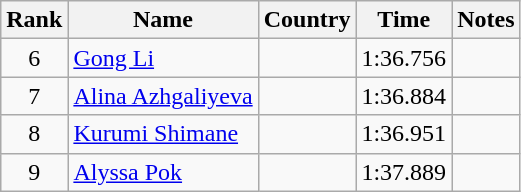<table class="wikitable sortable" style="text-align:center">
<tr>
<th>Rank</th>
<th>Name</th>
<th>Country</th>
<th>Time</th>
<th>Notes</th>
</tr>
<tr>
<td>6</td>
<td align=left><a href='#'>Gong Li</a></td>
<td align=left></td>
<td>1:36.756</td>
<td></td>
</tr>
<tr>
<td>7</td>
<td align=left><a href='#'>Alina Azhgaliyeva</a></td>
<td align=left></td>
<td>1:36.884</td>
<td></td>
</tr>
<tr>
<td>8</td>
<td align=left><a href='#'>Kurumi Shimane</a></td>
<td align=left></td>
<td>1:36.951</td>
<td></td>
</tr>
<tr>
<td>9</td>
<td align=left><a href='#'>Alyssa Pok</a></td>
<td align=left></td>
<td>1:37.889</td>
<td></td>
</tr>
</table>
